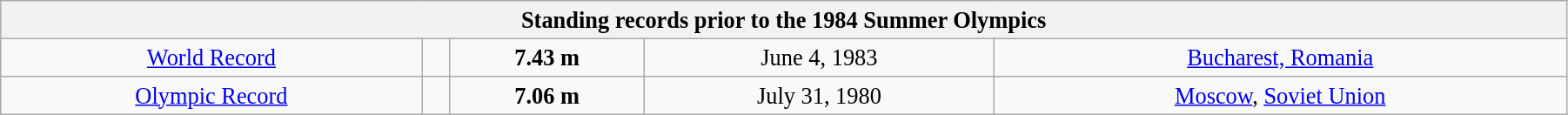<table class="wikitable" style=" text-align:center; font-size:110%;" width="95%">
<tr>
<th colspan="5">Standing records prior to the 1984 Summer Olympics</th>
</tr>
<tr>
<td><a href='#'>World Record</a></td>
<td></td>
<td><strong>7.43 m </strong></td>
<td>June 4, 1983</td>
<td> <a href='#'>Bucharest, Romania</a></td>
</tr>
<tr>
<td><a href='#'>Olympic Record</a></td>
<td></td>
<td><strong>7.06 m </strong></td>
<td>July 31, 1980</td>
<td> <a href='#'>Moscow</a>, <a href='#'>Soviet Union</a></td>
</tr>
</table>
